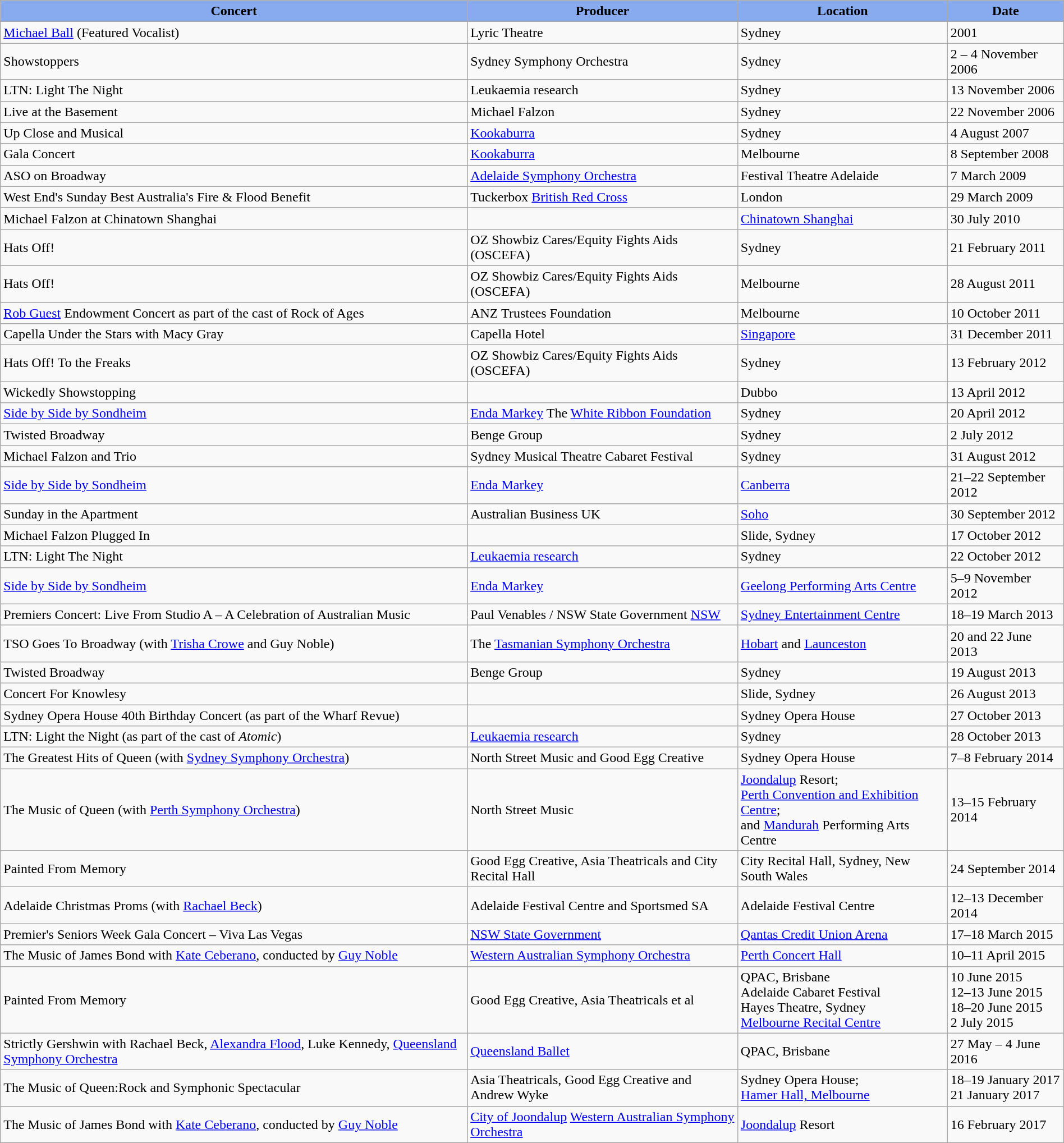<table class="wikitable" style="width:100%; margin:1em auto 1em auto;">
<tr>
<th style="background:#88AAEE;">Concert</th>
<th style="background:#88AAEE;">Producer</th>
<th style="background:#88AAEE;">Location</th>
<th style="background:#88AAEE;">Date</th>
</tr>
<tr>
<td><a href='#'>Michael Ball</a> (Featured Vocalist)</td>
<td>Lyric Theatre</td>
<td>Sydney</td>
<td>2001</td>
</tr>
<tr>
<td>Showstoppers</td>
<td>Sydney Symphony Orchestra</td>
<td>Sydney</td>
<td>2 – 4 November 2006</td>
</tr>
<tr>
<td>LTN: Light The Night</td>
<td>Leukaemia research</td>
<td>Sydney</td>
<td>13 November 2006</td>
</tr>
<tr>
<td>Live at the Basement</td>
<td>Michael Falzon</td>
<td>Sydney</td>
<td>22 November 2006</td>
</tr>
<tr>
<td>Up Close and Musical</td>
<td><a href='#'>Kookaburra</a></td>
<td>Sydney</td>
<td>4 August 2007</td>
</tr>
<tr>
<td>Gala Concert</td>
<td><a href='#'>Kookaburra</a></td>
<td>Melbourne</td>
<td>8 September 2008</td>
</tr>
<tr>
<td>ASO on Broadway</td>
<td><a href='#'>Adelaide Symphony Orchestra</a></td>
<td>Festival Theatre Adelaide</td>
<td>7 March 2009</td>
</tr>
<tr>
<td>West End's Sunday Best Australia's Fire & Flood Benefit</td>
<td>Tuckerbox <a href='#'>British Red Cross</a></td>
<td>London</td>
<td>29 March 2009</td>
</tr>
<tr>
<td>Michael Falzon at Chinatown Shanghai</td>
<td></td>
<td><a href='#'>Chinatown Shanghai</a></td>
<td>30 July 2010</td>
</tr>
<tr>
<td>Hats Off!</td>
<td>OZ Showbiz Cares/Equity Fights Aids (OSCEFA)</td>
<td>Sydney</td>
<td>21 February 2011</td>
</tr>
<tr>
<td>Hats Off!</td>
<td>OZ Showbiz Cares/Equity Fights Aids (OSCEFA)</td>
<td>Melbourne</td>
<td>28 August 2011</td>
</tr>
<tr>
<td><a href='#'>Rob Guest</a> Endowment Concert as part of the cast of Rock of Ages</td>
<td>ANZ Trustees Foundation</td>
<td>Melbourne</td>
<td>10 October 2011</td>
</tr>
<tr>
<td>Capella Under the Stars with Macy Gray</td>
<td>Capella Hotel</td>
<td><a href='#'>Singapore</a></td>
<td>31 December 2011</td>
</tr>
<tr>
<td>Hats Off! To the Freaks</td>
<td>OZ Showbiz Cares/Equity Fights Aids (OSCEFA)</td>
<td>Sydney</td>
<td>13 February 2012</td>
</tr>
<tr>
<td>Wickedly Showstopping</td>
<td></td>
<td>Dubbo</td>
<td>13 April 2012</td>
</tr>
<tr>
<td><a href='#'>Side by Side by Sondheim</a></td>
<td><a href='#'>Enda Markey</a> The <a href='#'>White Ribbon Foundation</a></td>
<td>Sydney</td>
<td>20 April 2012</td>
</tr>
<tr>
<td>Twisted Broadway</td>
<td>Benge Group</td>
<td>Sydney</td>
<td>2 July 2012</td>
</tr>
<tr>
<td>Michael Falzon and Trio</td>
<td>Sydney Musical Theatre Cabaret Festival</td>
<td>Sydney</td>
<td>31 August 2012</td>
</tr>
<tr>
<td><a href='#'>Side by Side by Sondheim</a></td>
<td><a href='#'>Enda Markey</a></td>
<td><a href='#'>Canberra</a></td>
<td>21–22 September 2012</td>
</tr>
<tr>
<td>Sunday in the Apartment</td>
<td>Australian Business UK</td>
<td><a href='#'>Soho</a></td>
<td>30 September 2012</td>
</tr>
<tr>
<td>Michael Falzon Plugged In</td>
<td></td>
<td>Slide, Sydney</td>
<td>17 October 2012</td>
</tr>
<tr>
<td>LTN: Light The Night</td>
<td><a href='#'>Leukaemia research</a></td>
<td>Sydney</td>
<td>22 October 2012</td>
</tr>
<tr>
<td><a href='#'>Side by Side by Sondheim</a></td>
<td><a href='#'>Enda Markey</a></td>
<td><a href='#'>Geelong Performing Arts Centre</a></td>
<td>5–9 November 2012</td>
</tr>
<tr>
<td>Premiers Concert: Live From Studio A – A Celebration of Australian Music</td>
<td>Paul Venables / NSW State Government <a href='#'>NSW</a></td>
<td><a href='#'>Sydney Entertainment Centre</a></td>
<td>18–19 March 2013</td>
</tr>
<tr>
<td>TSO Goes To Broadway (with <a href='#'>Trisha Crowe</a> and Guy Noble)</td>
<td>The <a href='#'>Tasmanian Symphony Orchestra</a></td>
<td><a href='#'>Hobart</a> and <a href='#'>Launceston</a></td>
<td>20 and 22 June 2013</td>
</tr>
<tr>
<td>Twisted Broadway</td>
<td>Benge Group</td>
<td>Sydney</td>
<td>19 August 2013</td>
</tr>
<tr>
<td>Concert For Knowlesy</td>
<td></td>
<td>Slide, Sydney</td>
<td>26 August 2013</td>
</tr>
<tr>
<td>Sydney Opera House 40th Birthday Concert (as part of the Wharf Revue)</td>
<td></td>
<td>Sydney Opera House</td>
<td>27 October 2013</td>
</tr>
<tr>
<td>LTN: Light the Night (as part of the cast of <em>Atomic</em>)</td>
<td><a href='#'>Leukaemia research</a></td>
<td>Sydney</td>
<td>28 October 2013</td>
</tr>
<tr>
<td>The Greatest Hits of Queen (with <a href='#'>Sydney Symphony Orchestra</a>)</td>
<td>North Street Music and Good Egg Creative</td>
<td>Sydney Opera House</td>
<td>7–8 February 2014</td>
</tr>
<tr>
<td>The Music of Queen (with <a href='#'>Perth Symphony Orchestra</a>)</td>
<td>North Street Music</td>
<td><a href='#'>Joondalup</a> Resort; <br><a href='#'>Perth Convention and Exhibition Centre</a>;<br> and <a href='#'>Mandurah</a> Performing Arts Centre</td>
<td>13–15 February 2014</td>
</tr>
<tr>
<td>Painted From Memory</td>
<td>Good Egg Creative, Asia Theatricals and City Recital Hall</td>
<td>City Recital Hall, Sydney, New South Wales</td>
<td>24 September 2014</td>
</tr>
<tr>
<td>Adelaide Christmas Proms (with <a href='#'>Rachael Beck</a>)</td>
<td>Adelaide Festival Centre and Sportsmed SA</td>
<td>Adelaide Festival Centre</td>
<td>12–13 December 2014</td>
</tr>
<tr>
<td>Premier's Seniors Week Gala Concert – Viva Las Vegas</td>
<td><a href='#'>NSW State Government</a></td>
<td><a href='#'>Qantas Credit Union Arena</a></td>
<td>17–18 March 2015</td>
</tr>
<tr>
<td>The Music of James Bond with <a href='#'>Kate Ceberano</a>, conducted by <a href='#'>Guy Noble</a></td>
<td><a href='#'>Western Australian Symphony Orchestra</a></td>
<td><a href='#'>Perth Concert Hall</a></td>
<td>10–11 April 2015</td>
</tr>
<tr>
<td>Painted From Memory</td>
<td>Good Egg Creative, Asia Theatricals et al</td>
<td>QPAC, Brisbane <br> Adelaide Cabaret Festival <br>Hayes Theatre, Sydney <br> <a href='#'>Melbourne Recital Centre</a></td>
<td>10 June 2015 <br>12–13 June 2015 <br>18–20 June 2015 <br> 2 July 2015</td>
</tr>
<tr>
<td>Strictly Gershwin with Rachael Beck, <a href='#'>Alexandra Flood</a>, Luke Kennedy, <a href='#'>Queensland Symphony Orchestra</a></td>
<td><a href='#'>Queensland Ballet</a></td>
<td>QPAC, Brisbane</td>
<td>27 May – 4 June 2016</td>
</tr>
<tr>
<td>The Music of Queen:Rock and Symphonic Spectacular</td>
<td>Asia Theatricals, Good Egg Creative and Andrew Wyke</td>
<td>Sydney Opera House; <br><a href='#'>Hamer Hall, Melbourne</a></td>
<td>18–19 January 2017 <br> 21 January 2017</td>
</tr>
<tr>
<td>The Music of James Bond with <a href='#'>Kate Ceberano</a>, conducted by <a href='#'>Guy Noble</a></td>
<td><a href='#'>City of Joondalup</a> <a href='#'>Western Australian Symphony Orchestra</a></td>
<td><a href='#'>Joondalup</a> Resort</td>
<td>16 February 2017</td>
</tr>
</table>
